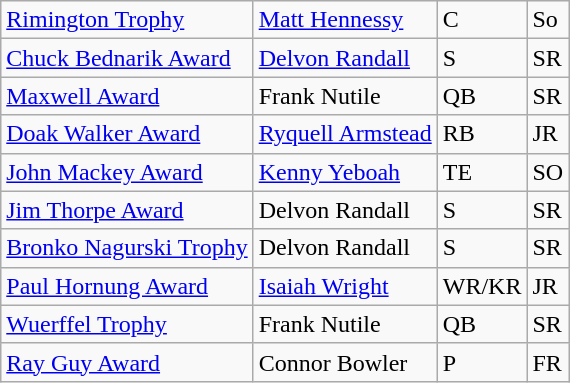<table class="wikitable">
<tr>
<td><a href='#'>Rimington Trophy</a></td>
<td><a href='#'>Matt Hennessy</a></td>
<td>C</td>
<td>So</td>
</tr>
<tr>
<td><a href='#'>Chuck Bednarik Award</a></td>
<td><a href='#'>Delvon Randall</a></td>
<td>S</td>
<td>SR</td>
</tr>
<tr>
<td><a href='#'>Maxwell Award</a></td>
<td>Frank Nutile</td>
<td>QB</td>
<td>SR</td>
</tr>
<tr>
<td><a href='#'>Doak Walker Award</a></td>
<td><a href='#'>Ryquell Armstead</a></td>
<td>RB</td>
<td>JR</td>
</tr>
<tr>
<td><a href='#'>John Mackey Award</a></td>
<td><a href='#'>Kenny Yeboah</a></td>
<td>TE</td>
<td>SO</td>
</tr>
<tr>
<td><a href='#'>Jim Thorpe Award</a></td>
<td>Delvon Randall</td>
<td>S</td>
<td>SR</td>
</tr>
<tr>
<td><a href='#'>Bronko Nagurski Trophy</a></td>
<td>Delvon Randall</td>
<td>S</td>
<td>SR</td>
</tr>
<tr>
<td><a href='#'>Paul Hornung Award</a></td>
<td><a href='#'>Isaiah Wright</a></td>
<td>WR/KR</td>
<td>JR</td>
</tr>
<tr>
<td><a href='#'>Wuerffel Trophy</a></td>
<td>Frank Nutile</td>
<td>QB</td>
<td>SR</td>
</tr>
<tr>
<td><a href='#'>Ray Guy Award</a></td>
<td>Connor Bowler</td>
<td>P</td>
<td>FR</td>
</tr>
</table>
